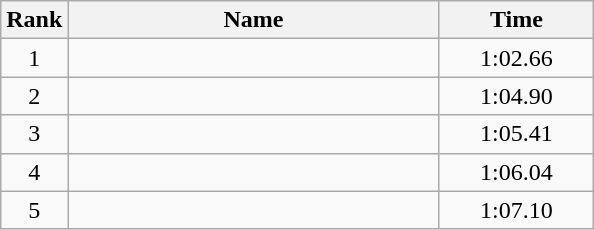<table class="wikitable" style="text-align:center">
<tr>
<th>Rank</th>
<th style="width:15em">Name</th>
<th style="width:6em">Time</th>
</tr>
<tr>
<td>1</td>
<td align=left></td>
<td>1:02.66</td>
</tr>
<tr>
<td>2</td>
<td align=left></td>
<td>1:04.90</td>
</tr>
<tr>
<td>3</td>
<td align=left></td>
<td>1:05.41</td>
</tr>
<tr>
<td>4</td>
<td align=left></td>
<td>1:06.04</td>
</tr>
<tr>
<td>5</td>
<td align=left></td>
<td>1:07.10</td>
</tr>
</table>
